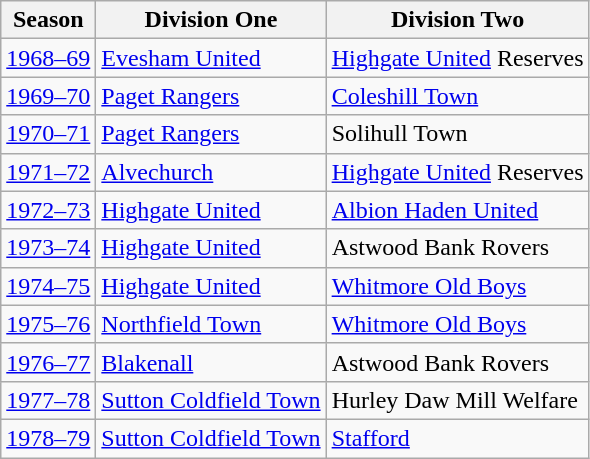<table class="wikitable" style="text-align: left">
<tr>
<th>Season</th>
<th>Division One</th>
<th>Division Two</th>
</tr>
<tr>
<td><a href='#'>1968–69</a></td>
<td><a href='#'>Evesham United</a></td>
<td><a href='#'>Highgate United</a> Reserves</td>
</tr>
<tr>
<td><a href='#'>1969–70</a></td>
<td><a href='#'>Paget Rangers</a></td>
<td><a href='#'>Coleshill Town</a></td>
</tr>
<tr>
<td><a href='#'>1970–71</a></td>
<td><a href='#'>Paget Rangers</a></td>
<td>Solihull Town</td>
</tr>
<tr>
<td><a href='#'>1971–72</a></td>
<td><a href='#'>Alvechurch</a></td>
<td><a href='#'>Highgate United</a> Reserves</td>
</tr>
<tr>
<td><a href='#'>1972–73</a></td>
<td><a href='#'>Highgate United</a></td>
<td><a href='#'>Albion Haden United</a></td>
</tr>
<tr>
<td><a href='#'>1973–74</a></td>
<td><a href='#'>Highgate United</a></td>
<td>Astwood Bank Rovers</td>
</tr>
<tr>
<td><a href='#'>1974–75</a></td>
<td><a href='#'>Highgate United</a></td>
<td><a href='#'>Whitmore Old Boys</a></td>
</tr>
<tr>
<td><a href='#'>1975–76</a></td>
<td><a href='#'>Northfield Town</a></td>
<td><a href='#'>Whitmore Old Boys</a></td>
</tr>
<tr>
<td><a href='#'>1976–77</a></td>
<td><a href='#'>Blakenall</a></td>
<td>Astwood Bank Rovers</td>
</tr>
<tr>
<td><a href='#'>1977–78</a></td>
<td><a href='#'>Sutton Coldfield Town</a></td>
<td>Hurley Daw Mill Welfare</td>
</tr>
<tr>
<td><a href='#'>1978–79</a></td>
<td><a href='#'>Sutton Coldfield Town</a></td>
<td><a href='#'>Stafford</a></td>
</tr>
</table>
